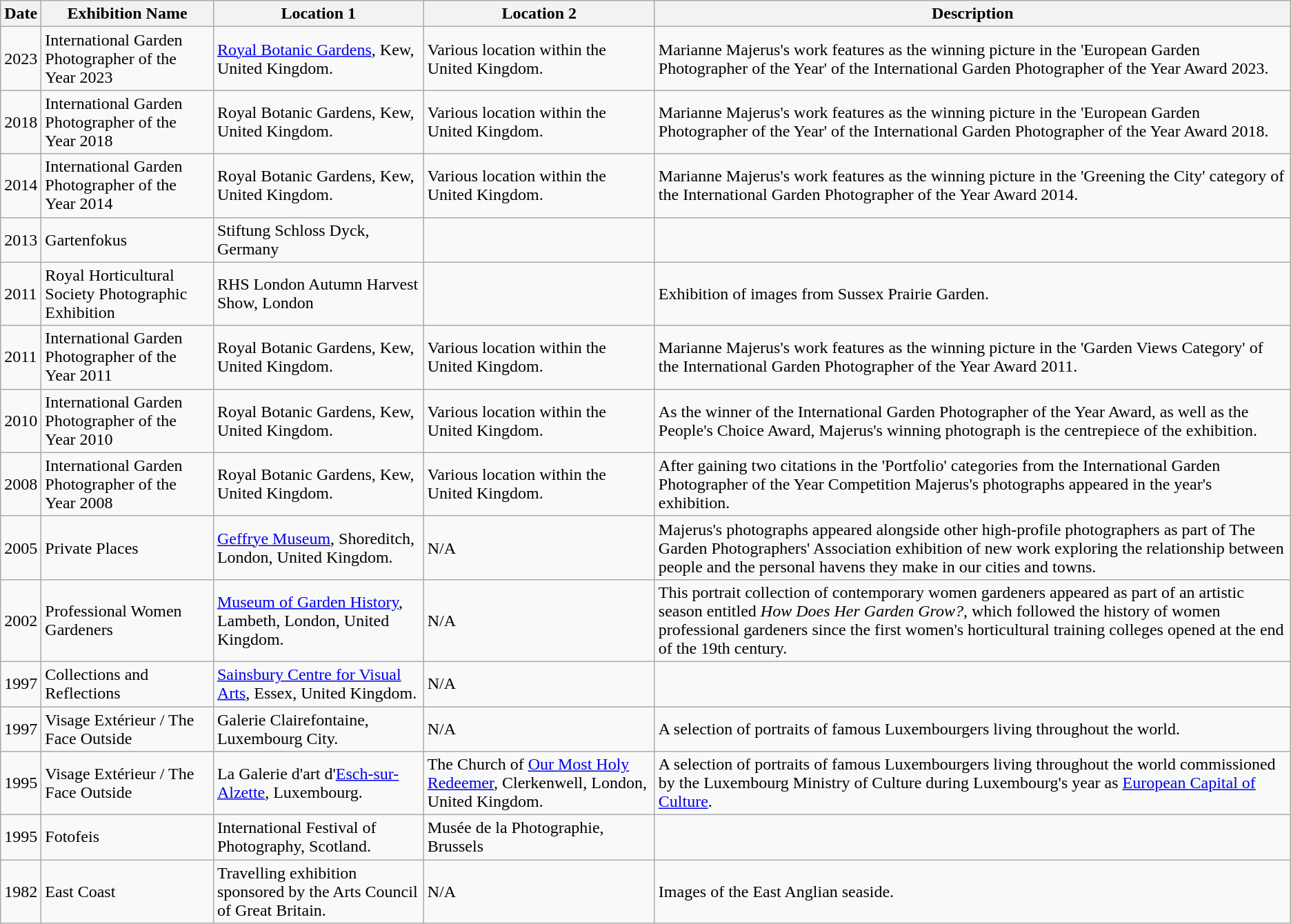<table class="wikitable sortable">
<tr>
<th>Date</th>
<th>Exhibition Name</th>
<th>Location 1</th>
<th>Location 2</th>
<th>Description</th>
</tr>
<tr>
<td>2023</td>
<td>International Garden Photographer of the Year 2023</td>
<td><a href='#'>Royal Botanic Gardens</a>, Kew, United Kingdom.</td>
<td>Various location within the United Kingdom.</td>
<td>Marianne Majerus's work features as the winning picture in the 'European Garden Photographer of the Year' of the International Garden Photographer of the Year Award 2023.</td>
</tr>
<tr>
<td>2018</td>
<td>International Garden Photographer of the Year 2018</td>
<td>Royal Botanic Gardens, Kew, United Kingdom.</td>
<td>Various location within the United Kingdom.</td>
<td>Marianne Majerus's work features as the winning picture in the 'European Garden Photographer of the Year' of the International Garden Photographer of the Year Award 2018.</td>
</tr>
<tr>
<td>2014</td>
<td>International Garden Photographer of the Year 2014</td>
<td>Royal Botanic Gardens, Kew, United Kingdom.</td>
<td>Various location within the United Kingdom.</td>
<td>Marianne Majerus's work features as the winning picture in the 'Greening the City' category of the International Garden Photographer of the Year Award 2014.</td>
</tr>
<tr>
<td>2013</td>
<td>Gartenfokus</td>
<td>Stiftung Schloss Dyck, Germany</td>
<td></td>
<td></td>
</tr>
<tr>
<td>2011</td>
<td>Royal Horticultural Society Photographic Exhibition</td>
<td>RHS London Autumn Harvest Show, London</td>
<td></td>
<td>Exhibition of images from Sussex Prairie Garden.</td>
</tr>
<tr>
<td>2011</td>
<td>International Garden Photographer of the Year 2011</td>
<td>Royal Botanic Gardens, Kew, United Kingdom.</td>
<td>Various location within the United Kingdom.</td>
<td>Marianne Majerus's work features as the winning picture in the 'Garden Views Category' of the International Garden Photographer of the Year Award 2011.</td>
</tr>
<tr>
<td>2010</td>
<td>International Garden Photographer of the Year 2010</td>
<td Royal Botanic Gardens, Kew>Royal Botanic Gardens, Kew, United Kingdom.</td>
<td>Various location within the United Kingdom.</td>
<td>As the winner of the International Garden Photographer of the Year Award, as well as the People's Choice Award, Majerus's winning photograph is the centrepiece of the exhibition.</td>
</tr>
<tr>
<td>2008</td>
<td>International Garden Photographer of the Year 2008</td>
<td>Royal Botanic Gardens, Kew, United Kingdom.</td>
<td>Various location within the United Kingdom.</td>
<td>After gaining two citations in the 'Portfolio' categories from the International Garden Photographer of the Year Competition Majerus's photographs appeared in the year's exhibition.</td>
</tr>
<tr>
<td>2005</td>
<td>Private Places</td>
<td><a href='#'>Geffrye Museum</a>, Shoreditch, London, United Kingdom.</td>
<td>N/A</td>
<td>Majerus's photographs appeared alongside other high-profile photographers as part of The Garden Photographers' Association exhibition of new work exploring the relationship between people and the personal havens they make in our cities and towns.</td>
</tr>
<tr>
<td>2002</td>
<td>Professional Women Gardeners</td>
<td><a href='#'>Museum of Garden History</a>, Lambeth, London, United Kingdom.</td>
<td>N/A</td>
<td>This portrait collection of contemporary women gardeners appeared as part of an artistic season entitled <em>How Does Her Garden Grow?</em>, which followed the history of women professional gardeners since the first women's horticultural training colleges opened at the end of the 19th century.</td>
</tr>
<tr>
<td>1997</td>
<td>Collections and Reflections</td>
<td><a href='#'>Sainsbury Centre for Visual Arts</a>, Essex, United Kingdom.</td>
<td>N/A</td>
<td></td>
</tr>
<tr>
<td>1997</td>
<td>Visage Extérieur / The Face Outside</td>
<td>Galerie Clairefontaine, Luxembourg City.</td>
<td>N/A</td>
<td>A selection of portraits of famous Luxembourgers living throughout the world.</td>
</tr>
<tr>
<td>1995</td>
<td>Visage Extérieur / The Face Outside</td>
<td>La Galerie d'art d'<a href='#'>Esch-sur-Alzette</a>, Luxembourg.</td>
<td>The Church of <a href='#'>Our Most Holy Redeemer</a>, Clerkenwell, London, United Kingdom.</td>
<td>A selection of portraits of famous Luxembourgers living throughout the world commissioned by the Luxembourg Ministry of Culture during Luxembourg's year as <a href='#'>European Capital of Culture</a>.</td>
</tr>
<tr>
<td>1995</td>
<td>Fotofeis</td>
<td>International Festival of Photography, Scotland.</td>
<td>Musée de la Photographie, Brussels</td>
<td></td>
</tr>
<tr>
<td>1982</td>
<td>East Coast</td>
<td>Travelling exhibition sponsored by the Arts Council of Great Britain.</td>
<td>N/A</td>
<td>Images of the East Anglian seaside.</td>
</tr>
</table>
